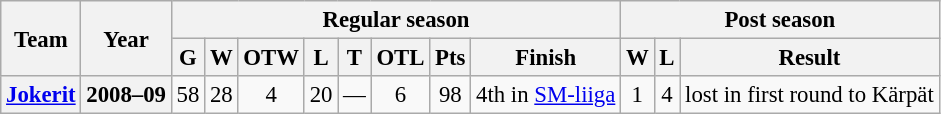<table class="wikitable" style="font-size: 95%; text-align:center;">
<tr>
<th rowspan="2">Team</th>
<th rowspan="2">Year</th>
<th colspan="8">Regular season</th>
<th colspan="3">Post season</th>
</tr>
<tr>
<th>G</th>
<th>W</th>
<th>OTW</th>
<th>L</th>
<th>T</th>
<th>OTL</th>
<th>Pts</th>
<th>Finish</th>
<th>W</th>
<th>L</th>
<th>Result</th>
</tr>
<tr>
<th><a href='#'>Jokerit</a></th>
<th>2008–09</th>
<td>58</td>
<td>28</td>
<td>4</td>
<td>20</td>
<td>—</td>
<td>6</td>
<td>98</td>
<td>4th in <a href='#'>SM-liiga</a></td>
<td>1</td>
<td>4</td>
<td>lost in first round to Kärpät</td>
</tr>
</table>
